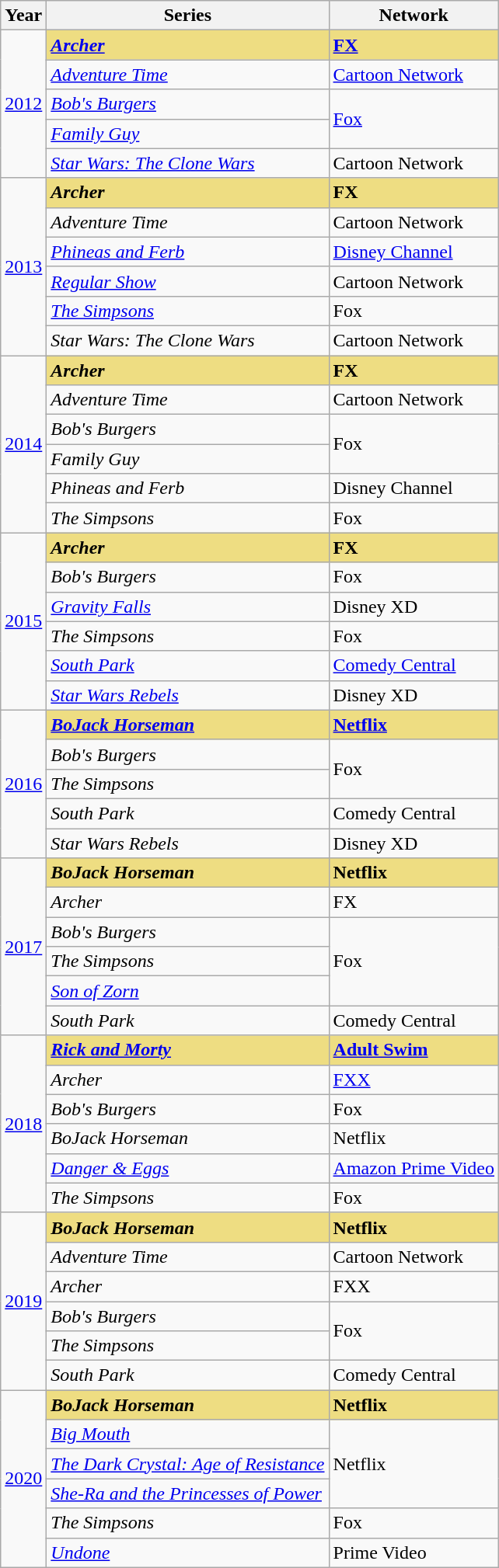<table class="wikitable">
<tr>
<th>Year</th>
<th>Series</th>
<th>Network</th>
</tr>
<tr>
<td rowspan="5" style="text-align:center;"><a href='#'>2012</a></td>
<td style="background:#EEDD82;"><strong><em><a href='#'>Archer</a></em></strong></td>
<td style="background:#EEDD82;"><strong><a href='#'>FX</a></strong></td>
</tr>
<tr>
<td><em><a href='#'>Adventure Time</a></em></td>
<td><a href='#'>Cartoon Network</a></td>
</tr>
<tr>
<td><em><a href='#'>Bob's Burgers</a></em></td>
<td rowspan="2"><a href='#'>Fox</a></td>
</tr>
<tr>
<td><em><a href='#'>Family Guy</a></em></td>
</tr>
<tr>
<td><em><a href='#'>Star Wars: The Clone Wars</a></em></td>
<td>Cartoon Network</td>
</tr>
<tr>
<td rowspan="6" style="text-align:center;"><a href='#'>2013</a></td>
<td style="background:#EEDD82;"><strong><em>Archer</em></strong></td>
<td style="background:#EEDD82;"><strong>FX</strong></td>
</tr>
<tr>
<td><em>Adventure Time</em></td>
<td>Cartoon Network</td>
</tr>
<tr>
<td><em><a href='#'>Phineas and Ferb</a></em></td>
<td><a href='#'>Disney Channel</a></td>
</tr>
<tr>
<td><em><a href='#'>Regular Show</a></em></td>
<td>Cartoon Network</td>
</tr>
<tr>
<td><em><a href='#'>The Simpsons</a></em></td>
<td>Fox</td>
</tr>
<tr>
<td><em>Star Wars: The Clone Wars</em></td>
<td>Cartoon Network</td>
</tr>
<tr>
<td rowspan="6" style="text-align:center;"><a href='#'>2014</a></td>
<td style="background:#EEDD82;"><strong><em>Archer</em></strong></td>
<td style="background:#EEDD82;"><strong>FX</strong></td>
</tr>
<tr>
<td><em>Adventure Time</em></td>
<td>Cartoon Network</td>
</tr>
<tr>
<td><em>Bob's Burgers</em></td>
<td rowspan="2">Fox</td>
</tr>
<tr>
<td><em>Family Guy</em></td>
</tr>
<tr>
<td><em>Phineas and Ferb</em></td>
<td>Disney Channel</td>
</tr>
<tr>
<td><em>The Simpsons</em></td>
<td>Fox</td>
</tr>
<tr>
<td rowspan="6" style="text-align:center;"><a href='#'>2015</a></td>
<td style="background:#EEDD82;"><strong><em>Archer</em></strong></td>
<td style="background:#EEDD82;"><strong>FX</strong></td>
</tr>
<tr>
<td><em>Bob's Burgers</em></td>
<td>Fox</td>
</tr>
<tr>
<td><em><a href='#'>Gravity Falls</a></em></td>
<td>Disney XD</td>
</tr>
<tr>
<td><em>The Simpsons</em></td>
<td>Fox</td>
</tr>
<tr>
<td><em><a href='#'>South Park</a></em></td>
<td><a href='#'>Comedy Central</a></td>
</tr>
<tr>
<td><em><a href='#'>Star Wars Rebels</a></em></td>
<td>Disney XD</td>
</tr>
<tr>
<td rowspan="5" style="text-align:center;"><a href='#'>2016</a></td>
<td style="background:#EEDD82;"><strong><em><a href='#'>BoJack Horseman</a></em></strong></td>
<td style="background:#EEDD82;"><strong><a href='#'>Netflix</a></strong></td>
</tr>
<tr>
<td><em>Bob's Burgers</em></td>
<td rowspan="2">Fox</td>
</tr>
<tr>
<td><em>The Simpsons</em></td>
</tr>
<tr>
<td><em>South Park</em></td>
<td>Comedy Central</td>
</tr>
<tr>
<td><em>Star Wars Rebels</em></td>
<td>Disney XD</td>
</tr>
<tr>
<td rowspan="6" style="text-align:center;"><a href='#'>2017</a></td>
<td style="background:#EEDD82;"><strong><em>BoJack Horseman</em></strong></td>
<td style="background:#EEDD82;"><strong>Netflix</strong></td>
</tr>
<tr>
<td><em>Archer</em></td>
<td>FX</td>
</tr>
<tr>
<td><em>Bob's Burgers</em></td>
<td rowspan="3">Fox</td>
</tr>
<tr>
<td><em>The Simpsons</em></td>
</tr>
<tr>
<td><em><a href='#'>Son of Zorn</a></em></td>
</tr>
<tr>
<td><em>South Park</em></td>
<td>Comedy Central</td>
</tr>
<tr>
<td rowspan="6" style="text-align:center;"><a href='#'>2018</a></td>
<td style="background:#EEDD82;"><strong><em><a href='#'>Rick and Morty</a></em></strong></td>
<td style="background:#EEDD82;"><strong><a href='#'>Adult Swim</a></strong></td>
</tr>
<tr>
<td><em>Archer</em></td>
<td><a href='#'>FXX</a></td>
</tr>
<tr>
<td><em>Bob's Burgers</em></td>
<td>Fox</td>
</tr>
<tr>
<td><em>BoJack Horseman</em></td>
<td>Netflix</td>
</tr>
<tr>
<td><em><a href='#'>Danger & Eggs</a></em></td>
<td><a href='#'>Amazon Prime Video</a></td>
</tr>
<tr>
<td><em>The Simpsons</em></td>
<td>Fox</td>
</tr>
<tr>
<td rowspan="6" style="text-align:center;"><a href='#'>2019</a></td>
<td style="background:#EEDD82;"><strong><em>BoJack Horseman</em></strong></td>
<td style="background:#EEDD82;"><strong>Netflix</strong></td>
</tr>
<tr>
<td><em>Adventure Time</em></td>
<td>Cartoon Network</td>
</tr>
<tr>
<td><em>Archer</em></td>
<td>FXX</td>
</tr>
<tr>
<td><em>Bob's Burgers</em></td>
<td rowspan="2">Fox</td>
</tr>
<tr>
<td><em>The Simpsons</em></td>
</tr>
<tr>
<td><em>South Park</em></td>
<td>Comedy Central</td>
</tr>
<tr>
<td rowspan="6" style="text-align:center;"><a href='#'>2020</a></td>
<td style="background:#EEDD82;"><strong><em>BoJack Horseman</em></strong></td>
<td style="background:#EEDD82;"><strong>Netflix</strong></td>
</tr>
<tr>
<td><em><a href='#'>Big Mouth</a></em></td>
<td rowspan="3">Netflix</td>
</tr>
<tr>
<td><em><a href='#'>The Dark Crystal: Age of Resistance</a></em></td>
</tr>
<tr>
<td><em><a href='#'>She-Ra and the Princesses of Power</a></em></td>
</tr>
<tr>
<td><em>The Simpsons</em></td>
<td>Fox</td>
</tr>
<tr>
<td><em><a href='#'>Undone</a></em></td>
<td>Prime Video</td>
</tr>
</table>
